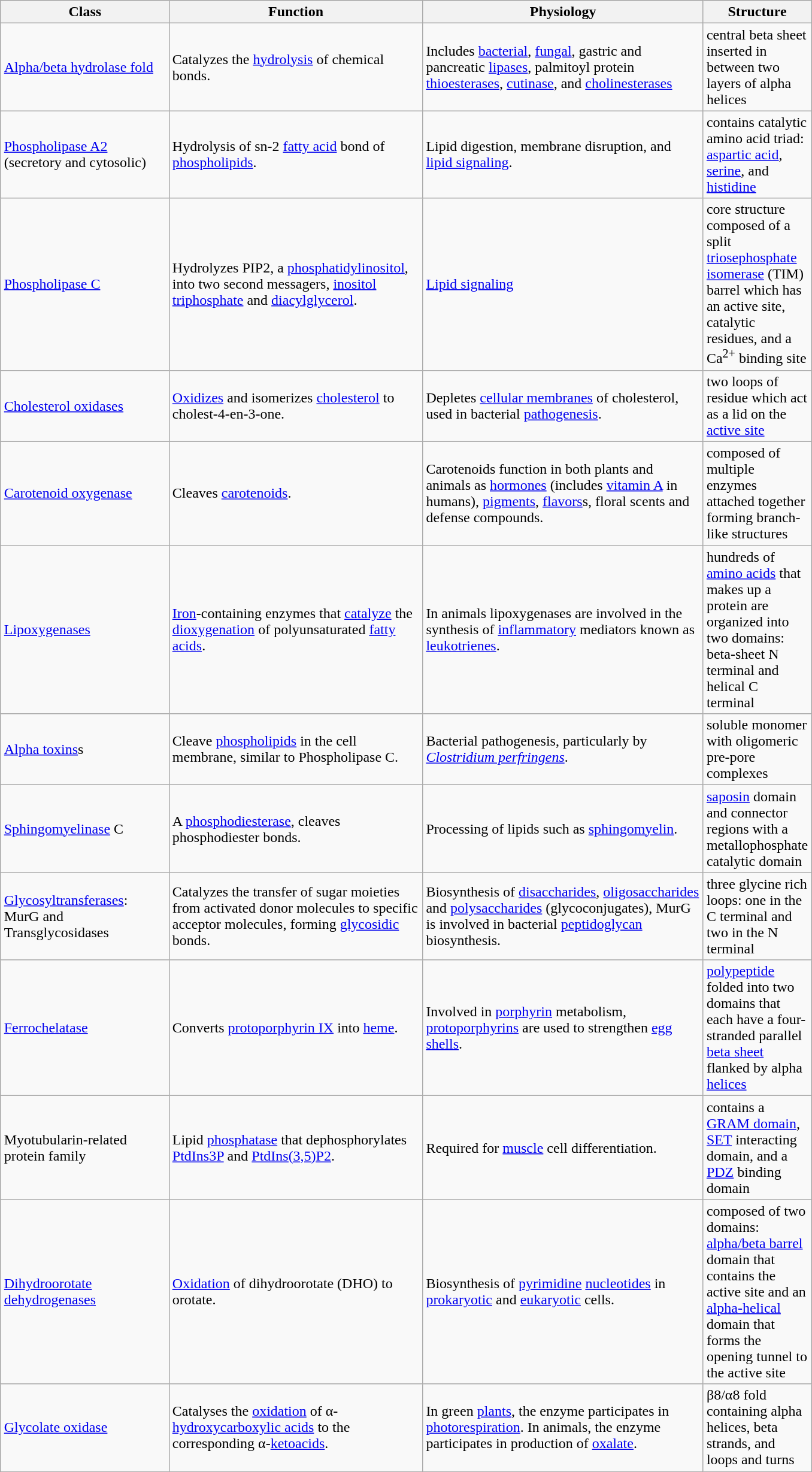<table class="wikitable" style="margin: 1em auto 1em auto">
<tr>
<th width="180">Class</th>
<th width="275">Function</th>
<th width="305">Physiology</th>
<th width="50">Structure</th>
</tr>
<tr>
<td><a href='#'>Alpha/beta hydrolase fold</a></td>
<td>Catalyzes the <a href='#'>hydrolysis</a> of chemical bonds.</td>
<td>Includes <a href='#'>bacterial</a>, <a href='#'>fungal</a>, gastric and pancreatic <a href='#'>lipases</a>, palmitoyl protein <a href='#'>thioesterases</a>, <a href='#'>cutinase</a>, and <a href='#'>cholinesterases</a></td>
<td>central beta sheet inserted in between two layers of alpha helices</td>
</tr>
<tr>
<td><a href='#'>Phospholipase A2</a> (secretory and cytosolic)</td>
<td>Hydrolysis of sn-2 <a href='#'>fatty acid</a> bond of <a href='#'>phospholipids</a>.</td>
<td>Lipid digestion, membrane disruption, and <a href='#'>lipid signaling</a>.</td>
<td>contains catalytic amino acid triad: <a href='#'>aspartic acid</a>, <a href='#'>serine</a>, and <a href='#'>histidine</a></td>
</tr>
<tr>
<td><a href='#'>Phospholipase C</a></td>
<td>Hydrolyzes PIP2, a <a href='#'>phosphatidylinositol</a>, into two second messagers, <a href='#'>inositol triphosphate</a> and <a href='#'>diacylglycerol</a>.</td>
<td><a href='#'>Lipid signaling</a></td>
<td>core structure composed of a split <a href='#'>triosephosphate isomerase</a> (TIM) barrel which has an active site, catalytic residues, and a Ca<sup>2+</sup> binding site </td>
</tr>
<tr>
<td><a href='#'>Cholesterol oxidases</a></td>
<td><a href='#'>Oxidizes</a> and isomerizes <a href='#'>cholesterol</a> to cholest-4-en-3-one.</td>
<td>Depletes <a href='#'>cellular membranes</a> of cholesterol, used in bacterial <a href='#'>pathogenesis</a>.</td>
<td>two loops of residue which act as a lid on the <a href='#'>active site</a></td>
</tr>
<tr>
<td><a href='#'>Carotenoid oxygenase</a></td>
<td>Cleaves <a href='#'>carotenoids</a>.</td>
<td>Carotenoids function in both plants and animals as <a href='#'>hormones</a> (includes <a href='#'>vitamin A</a> in humans), <a href='#'>pigments</a>, <a href='#'>flavors</a>s, floral scents and defense compounds.</td>
<td>composed of multiple enzymes attached together forming branch-like structures</td>
</tr>
<tr>
<td><a href='#'>Lipoxygenases</a></td>
<td><a href='#'>Iron</a>-containing enzymes that <a href='#'>catalyze</a> the <a href='#'>dioxygenation</a> of polyunsaturated <a href='#'>fatty acids</a>.</td>
<td>In animals lipoxygenases are involved in the synthesis of <a href='#'>inflammatory</a> mediators known as <a href='#'>leukotrienes</a>.</td>
<td>hundreds of <a href='#'>amino acids</a> that makes up a protein are organized into two domains: beta-sheet N terminal and helical C terminal</td>
</tr>
<tr>
<td><a href='#'>Alpha toxins</a>s</td>
<td>Cleave <a href='#'>phospholipids</a> in the cell membrane, similar to Phospholipase C.</td>
<td>Bacterial pathogenesis, particularly by <em><a href='#'>Clostridium perfringens</a></em>.</td>
<td>soluble monomer with oligomeric pre-pore complexes</td>
</tr>
<tr>
<td><a href='#'>Sphingomyelinase</a> C</td>
<td>A <a href='#'>phosphodiesterase</a>, cleaves phosphodiester bonds.</td>
<td>Processing of lipids such as <a href='#'>sphingomyelin</a>.</td>
<td><a href='#'>saposin</a> domain and connector regions with a metallophosphate catalytic domain </td>
</tr>
<tr>
<td><a href='#'>Glycosyltransferases</a>: MurG and Transglycosidases</td>
<td>Catalyzes the transfer of sugar moieties from activated donor molecules to specific acceptor molecules, forming <a href='#'>glycosidic</a> bonds.</td>
<td>Biosynthesis of <a href='#'>disaccharides</a>, <a href='#'>oligosaccharides</a> and <a href='#'>polysaccharides</a> (glycoconjugates), MurG is involved in bacterial <a href='#'>peptidoglycan</a> biosynthesis.</td>
<td>three glycine rich loops: one in the C terminal and two in the N terminal </td>
</tr>
<tr>
<td><a href='#'>Ferrochelatase</a></td>
<td>Converts <a href='#'>protoporphyrin IX</a> into <a href='#'>heme</a>.</td>
<td>Involved in <a href='#'>porphyrin</a> metabolism, <a href='#'>protoporphyrins</a> are used to strengthen <a href='#'>egg shells</a>.</td>
<td><a href='#'>polypeptide</a> folded into two domains that each have a four-stranded parallel <a href='#'>beta sheet</a> flanked by alpha <a href='#'>helices</a></td>
</tr>
<tr>
<td>Myotubularin-related protein family</td>
<td>Lipid <a href='#'>phosphatase</a> that dephosphorylates <a href='#'>PtdIns3P</a> and <a href='#'>PtdIns(3,5)P2</a>.</td>
<td>Required for <a href='#'>muscle</a> cell differentiation.</td>
<td>contains a <a href='#'>GRAM domain</a>, <a href='#'>SET</a> interacting domain, and a <a href='#'>PDZ</a> binding domain</td>
</tr>
<tr>
<td><a href='#'>Dihydroorotate dehydrogenases</a></td>
<td><a href='#'>Oxidation</a> of dihydroorotate (DHO) to orotate.</td>
<td>Biosynthesis of <a href='#'>pyrimidine</a> <a href='#'>nucleotides</a> in <a href='#'>prokaryotic</a> and <a href='#'>eukaryotic</a> cells.</td>
<td>composed of two domains: <a href='#'>alpha/beta barrel</a> domain that contains the active site and an <a href='#'>alpha-helical</a> domain that forms the opening tunnel to the active site </td>
</tr>
<tr>
<td><a href='#'>Glycolate oxidase</a></td>
<td>Catalyses the <a href='#'>oxidation</a> of α-<a href='#'>hydroxycarboxylic acids</a> to the corresponding α-<a href='#'>ketoacids</a>.</td>
<td>In green <a href='#'>plants</a>, the enzyme participates in <a href='#'>photorespiration</a>. In animals, the enzyme participates in production of <a href='#'>oxalate</a>.</td>
<td>β8/α8 fold containing alpha helices, beta strands, and loops and turns</td>
</tr>
</table>
